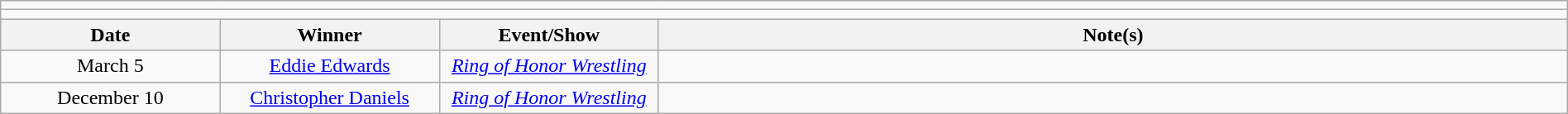<table class="wikitable" style="text-align:center; width:100%;">
<tr>
<td colspan="5"></td>
</tr>
<tr>
<td colspan="5"><strong></strong></td>
</tr>
<tr>
<th width=14%>Date</th>
<th width=14%>Winner</th>
<th width=14%>Event/Show</th>
<th width=58%>Note(s)</th>
</tr>
<tr>
<td>March 5</td>
<td><a href='#'>Eddie Edwards</a></td>
<td><em><a href='#'>Ring of Honor Wrestling</a></em></td>
<td align="left"></td>
</tr>
<tr>
<td>December 10</td>
<td><a href='#'>Christopher Daniels</a></td>
<td><em><a href='#'>Ring of Honor Wrestling</a></em></td>
<td align="left"></td>
</tr>
</table>
